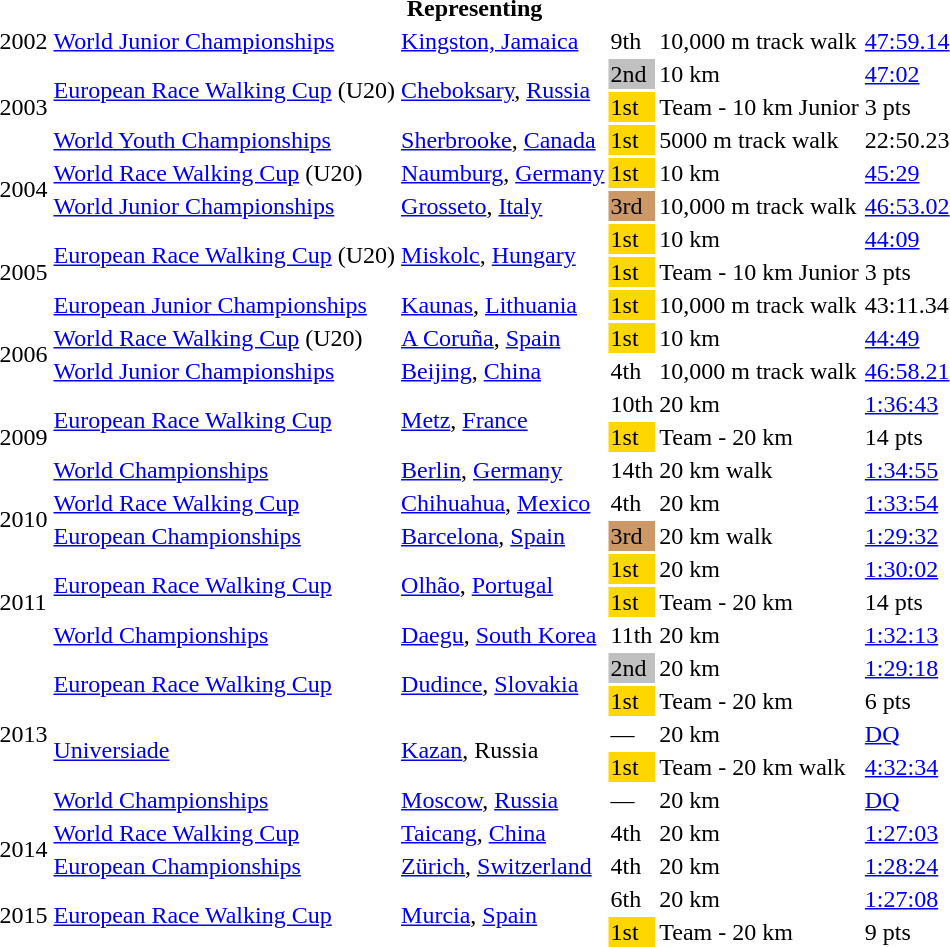<table>
<tr>
<th colspan=6>Representing </th>
</tr>
<tr>
<td>2002</td>
<td><a href='#'>World Junior Championships</a></td>
<td><a href='#'>Kingston, Jamaica</a></td>
<td>9th</td>
<td>10,000 m track walk</td>
<td><a href='#'>47:59.14</a></td>
</tr>
<tr>
<td rowspan=3>2003</td>
<td rowspan=2><a href='#'>European Race Walking Cup</a> (U20)</td>
<td rowspan=2><a href='#'>Cheboksary</a>, <a href='#'>Russia</a></td>
<td bgcolor=silver>2nd</td>
<td>10 km</td>
<td><a href='#'>47:02</a></td>
</tr>
<tr>
<td bgcolor=gold>1st</td>
<td>Team - 10 km Junior</td>
<td>3 pts</td>
</tr>
<tr>
<td><a href='#'>World Youth Championships</a></td>
<td><a href='#'>Sherbrooke</a>, <a href='#'>Canada</a></td>
<td bgcolor=gold>1st</td>
<td>5000 m track walk</td>
<td>22:50.23</td>
</tr>
<tr>
<td rowspan=2>2004</td>
<td><a href='#'>World Race Walking Cup</a> (U20)</td>
<td><a href='#'>Naumburg</a>, <a href='#'>Germany</a></td>
<td bgcolor=gold>1st</td>
<td>10 km</td>
<td><a href='#'>45:29</a></td>
</tr>
<tr>
<td><a href='#'>World Junior Championships</a></td>
<td><a href='#'>Grosseto</a>, <a href='#'>Italy</a></td>
<td bgcolor=CC9966>3rd</td>
<td>10,000 m track walk</td>
<td><a href='#'>46:53.02</a></td>
</tr>
<tr>
<td rowspan=3>2005</td>
<td rowspan=2><a href='#'>European Race Walking Cup</a> (U20)</td>
<td rowspan=2><a href='#'>Miskolc</a>, <a href='#'>Hungary</a></td>
<td bgcolor=gold>1st</td>
<td>10 km</td>
<td><a href='#'>44:09</a></td>
</tr>
<tr>
<td bgcolor=gold>1st</td>
<td>Team - 10 km Junior</td>
<td>3 pts</td>
</tr>
<tr>
<td><a href='#'>European Junior Championships</a></td>
<td><a href='#'>Kaunas</a>, <a href='#'>Lithuania</a></td>
<td bgcolor=gold>1st</td>
<td>10,000 m track walk</td>
<td>43:11.34</td>
</tr>
<tr>
<td rowspan=2>2006</td>
<td><a href='#'>World Race Walking Cup</a> (U20)</td>
<td><a href='#'>A Coruña</a>, <a href='#'>Spain</a></td>
<td bgcolor=gold>1st</td>
<td>10 km</td>
<td><a href='#'>44:49</a></td>
</tr>
<tr>
<td><a href='#'>World Junior Championships</a></td>
<td><a href='#'>Beijing</a>, <a href='#'>China</a></td>
<td>4th</td>
<td>10,000 m track walk</td>
<td><a href='#'>46:58.21</a></td>
</tr>
<tr>
<td rowspan=3>2009</td>
<td rowspan=2><a href='#'>European Race Walking Cup</a></td>
<td rowspan=2><a href='#'>Metz</a>, <a href='#'>France</a></td>
<td>10th</td>
<td>20 km</td>
<td><a href='#'>1:36:43</a></td>
</tr>
<tr>
<td bgcolor=gold>1st</td>
<td>Team - 20 km</td>
<td>14 pts</td>
</tr>
<tr>
<td><a href='#'>World Championships</a></td>
<td><a href='#'>Berlin</a>, <a href='#'>Germany</a></td>
<td>14th</td>
<td>20 km walk</td>
<td><a href='#'>1:34:55</a></td>
</tr>
<tr>
<td rowspan=2>2010</td>
<td><a href='#'>World Race Walking Cup</a></td>
<td><a href='#'>Chihuahua</a>, <a href='#'>Mexico</a></td>
<td>4th</td>
<td>20 km</td>
<td><a href='#'>1:33:54</a></td>
</tr>
<tr>
<td><a href='#'>European Championships</a></td>
<td><a href='#'>Barcelona</a>, <a href='#'>Spain</a></td>
<td bgcolor=CC9966>3rd</td>
<td>20 km walk</td>
<td><a href='#'>1:29:32</a></td>
</tr>
<tr>
<td rowspan=3>2011</td>
<td rowspan=2><a href='#'>European Race Walking Cup</a></td>
<td rowspan=2><a href='#'>Olhão</a>, <a href='#'>Portugal</a></td>
<td bgcolor=gold>1st</td>
<td>20 km</td>
<td><a href='#'>1:30:02</a></td>
</tr>
<tr>
<td bgcolor=gold>1st</td>
<td>Team - 20 km</td>
<td>14 pts</td>
</tr>
<tr>
<td><a href='#'>World Championships</a></td>
<td><a href='#'>Daegu</a>, <a href='#'>South Korea</a></td>
<td>11th</td>
<td>20 km</td>
<td><a href='#'>1:32:13</a></td>
</tr>
<tr>
<td rowspan=5>2013</td>
<td rowspan=2><a href='#'>European Race Walking Cup</a></td>
<td rowspan=2><a href='#'>Dudince</a>, <a href='#'>Slovakia</a></td>
<td bgcolor=silver>2nd</td>
<td>20 km</td>
<td><a href='#'>1:29:18</a></td>
</tr>
<tr>
<td bgcolor=gold>1st</td>
<td>Team - 20 km</td>
<td>6 pts</td>
</tr>
<tr>
<td rowspan=2><a href='#'>Universiade</a></td>
<td rowspan=2><a href='#'>Kazan</a>, Russia</td>
<td>—</td>
<td>20 km</td>
<td><a href='#'>DQ</a></td>
</tr>
<tr>
<td bgcolor=gold>1st</td>
<td>Team - 20 km walk</td>
<td><a href='#'>4:32:34</a></td>
</tr>
<tr>
<td><a href='#'>World Championships</a></td>
<td><a href='#'>Moscow</a>, <a href='#'>Russia</a></td>
<td>—</td>
<td>20 km</td>
<td><a href='#'>DQ</a></td>
</tr>
<tr>
<td rowspan=2>2014</td>
<td><a href='#'>World Race Walking Cup</a></td>
<td><a href='#'>Taicang</a>, <a href='#'>China</a></td>
<td>4th</td>
<td>20 km</td>
<td><a href='#'>1:27:03</a></td>
</tr>
<tr>
<td><a href='#'>European Championships</a></td>
<td><a href='#'>Zürich</a>, <a href='#'>Switzerland</a></td>
<td>4th</td>
<td>20 km</td>
<td><a href='#'>1:28:24</a></td>
</tr>
<tr>
<td rowspan=2>2015</td>
<td rowspan=2><a href='#'>European Race Walking Cup</a></td>
<td rowspan=2><a href='#'>Murcia</a>, <a href='#'>Spain</a></td>
<td>6th</td>
<td>20 km</td>
<td><a href='#'>1:27:08</a></td>
</tr>
<tr>
<td bgcolor=gold>1st</td>
<td>Team - 20 km</td>
<td>9 pts</td>
</tr>
</table>
